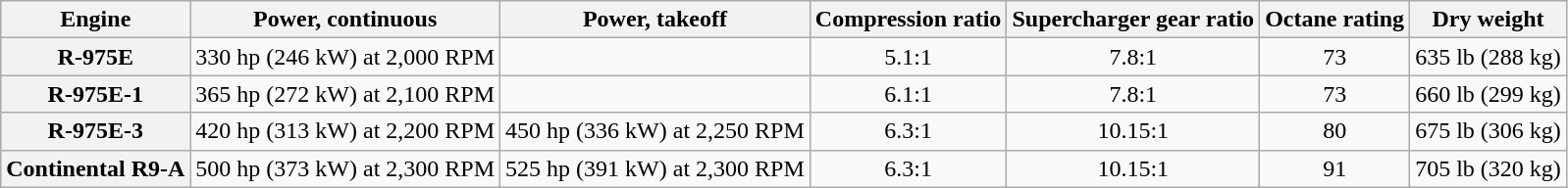<table class="wikitable" style="text-align:center">
<tr>
<th>Engine</th>
<th>Power, continuous</th>
<th>Power, takeoff</th>
<th>Compression ratio</th>
<th>Supercharger gear ratio</th>
<th>Octane rating</th>
<th>Dry weight</th>
</tr>
<tr>
<th>R-975E</th>
<td>330 hp (246 kW) at 2,000 RPM</td>
<td></td>
<td>5.1:1</td>
<td>7.8:1</td>
<td>73</td>
<td>635 lb (288 kg)</td>
</tr>
<tr>
<th>R-975E-1</th>
<td>365 hp (272 kW) at 2,100 RPM</td>
<td></td>
<td>6.1:1</td>
<td>7.8:1</td>
<td>73</td>
<td>660 lb (299 kg)</td>
</tr>
<tr>
<th>R-975E-3</th>
<td>420 hp (313 kW) at 2,200 RPM</td>
<td>450 hp (336 kW) at 2,250 RPM</td>
<td>6.3:1</td>
<td>10.15:1</td>
<td>80</td>
<td>675 lb (306 kg)</td>
</tr>
<tr>
<th>Continental R9-A</th>
<td>500 hp (373 kW) at 2,300 RPM</td>
<td>525 hp (391 kW) at 2,300 RPM</td>
<td>6.3:1</td>
<td>10.15:1</td>
<td>91</td>
<td>705 lb (320 kg)</td>
</tr>
</table>
